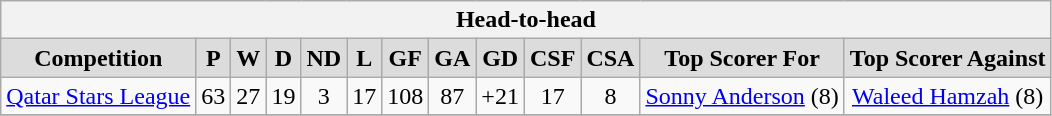<table class="wikitable sortable" style="text-align:center">
<tr>
<th colspan=13>Head-to-head</th>
</tr>
<tr>
<th style="background:#DCDCDC">Competition</th>
<th style="background:#DCDCDC">P</th>
<th style="background:#DCDCDC">W</th>
<th style="background:#DCDCDC">D</th>
<th style="background:#DCDCDC">ND</th>
<th style="background:#DCDCDC">L</th>
<th style="background:#DCDCDC">GF</th>
<th style="background:#DCDCDC">GA</th>
<th style="background:#DCDCDC">GD</th>
<th style="background:#DCDCDC">CSF</th>
<th style="background:#DCDCDC">CSA</th>
<th style="background:#DCDCDC">Top Scorer For</th>
<th style="background:#DCDCDC">Top Scorer Against</th>
</tr>
<tr>
<td align=left><a href='#'>Qatar Stars League</a></td>
<td>63</td>
<td>27</td>
<td>19</td>
<td>3</td>
<td>17</td>
<td>108</td>
<td>87</td>
<td>+21</td>
<td>17</td>
<td>8</td>
<td><a href='#'>Sonny Anderson</a> (8)</td>
<td><a href='#'>Waleed Hamzah</a> (8)</td>
</tr>
<tr>
</tr>
</table>
